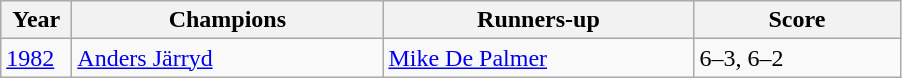<table class="wikitable">
<tr>
<th style="width:40px">Year</th>
<th style="width:200px">Champions</th>
<th style="width:200px">Runners-up</th>
<th style="width:130px" class="unsortable">Score</th>
</tr>
<tr>
<td><a href='#'>1982</a></td>
<td> <a href='#'>Anders Järryd</a></td>
<td> <a href='#'>Mike De Palmer</a></td>
<td>6–3, 6–2</td>
</tr>
</table>
